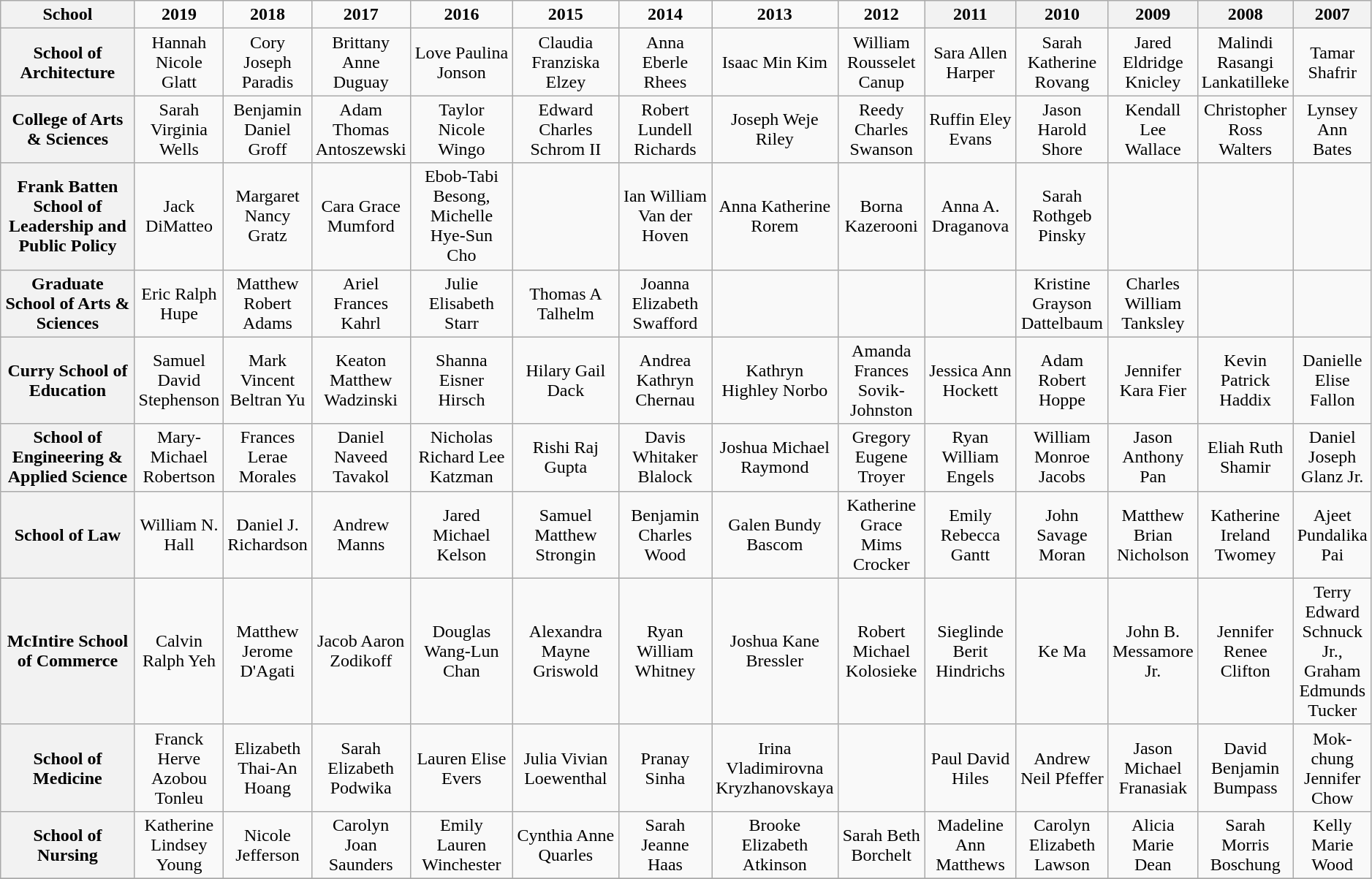<table class="wikitable" style="text-align: center; width: 99%; height: 300px;">
<tr>
<th scope="col" width="23%">School</th>
<td><strong>2019</strong></td>
<td><strong>2018</strong></td>
<td><strong>2017</strong></td>
<td scope="col" width="14%"><strong>2016</strong></td>
<td scope="col" width="14%"><strong>2015</strong></td>
<td scope="col" width="14%"><strong>2014</strong></td>
<td scope="col" width="9%"><strong>2013</strong></td>
<td scope="col" width="9%"><strong>2012</strong></td>
<th scope="col" width="9%">2011</th>
<th scope="col" width="9%">2010</th>
<th scope="col" width="9%">2009</th>
<th scope="col" width="9%">2008</th>
<th scope="col" width="9%">2007</th>
</tr>
<tr>
<th scope="row">School of Architecture</th>
<td>Hannah Nicole Glatt</td>
<td>Cory Joseph Paradis</td>
<td>Brittany Anne Duguay</td>
<td>Love Paulina Jonson</td>
<td>Claudia Franziska Elzey</td>
<td>Anna Eberle Rhees</td>
<td>Isaac Min Kim</td>
<td>William Rousselet Canup</td>
<td>Sara Allen Harper</td>
<td>Sarah Katherine Rovang</td>
<td>Jared Eldridge Knicley</td>
<td>Malindi Rasangi Lankatilleke</td>
<td>Tamar Shafrir</td>
</tr>
<tr>
<th scope="row">College of Arts & Sciences</th>
<td>Sarah Virginia Wells</td>
<td>Benjamin Daniel Groff</td>
<td>Adam Thomas Antoszewski</td>
<td>Taylor Nicole Wingo</td>
<td>Edward Charles Schrom II</td>
<td>Robert Lundell Richards</td>
<td>Joseph Weje Riley</td>
<td>Reedy Charles Swanson</td>
<td>Ruffin Eley Evans</td>
<td>Jason Harold Shore</td>
<td>Kendall Lee Wallace</td>
<td>Christopher Ross Walters</td>
<td>Lynsey Ann Bates</td>
</tr>
<tr>
<th scope="row">Frank Batten School of Leadership and Public Policy</th>
<td>Jack DiMatteo</td>
<td>Margaret Nancy Gratz</td>
<td>Cara Grace Mumford</td>
<td>Ebob-Tabi Besong, Michelle Hye-Sun Cho</td>
<td></td>
<td>Ian William Van der Hoven</td>
<td>Anna Katherine Rorem</td>
<td>Borna Kazerooni</td>
<td>Anna A. Draganova</td>
<td>Sarah Rothgeb Pinsky</td>
<td></td>
<td></td>
<td></td>
</tr>
<tr>
<th scope="row">Graduate School of Arts & Sciences</th>
<td>Eric Ralph Hupe</td>
<td>Matthew Robert Adams</td>
<td>Ariel Frances Kahrl</td>
<td>Julie Elisabeth Starr</td>
<td>Thomas A Talhelm</td>
<td>Joanna Elizabeth Swafford</td>
<td></td>
<td></td>
<td></td>
<td>Kristine Grayson Dattelbaum</td>
<td>Charles William Tanksley</td>
<td></td>
<td></td>
</tr>
<tr>
<th scope="row">Curry School of Education</th>
<td>Samuel David Stephenson</td>
<td>Mark Vincent Beltran Yu</td>
<td>Keaton Matthew Wadzinski</td>
<td>Shanna Eisner Hirsch</td>
<td>Hilary Gail Dack</td>
<td>Andrea Kathryn Chernau</td>
<td>Kathryn Highley Norbo</td>
<td>Amanda Frances Sovik-Johnston</td>
<td>Jessica Ann Hockett</td>
<td>Adam Robert Hoppe</td>
<td>Jennifer Kara Fier</td>
<td>Kevin Patrick Haddix</td>
<td>Danielle Elise Fallon</td>
</tr>
<tr>
<th scope="row">School of Engineering & Applied Science</th>
<td>Mary-Michael Robertson</td>
<td>Frances Lerae Morales</td>
<td>Daniel Naveed Tavakol</td>
<td>Nicholas Richard Lee Katzman</td>
<td>Rishi Raj Gupta</td>
<td>Davis Whitaker Blalock</td>
<td>Joshua Michael Raymond</td>
<td>Gregory Eugene Troyer</td>
<td>Ryan William Engels</td>
<td>William Monroe Jacobs</td>
<td>Jason Anthony Pan</td>
<td>Eliah Ruth Shamir</td>
<td>Daniel Joseph Glanz Jr.</td>
</tr>
<tr>
<th scope="row">School of Law</th>
<td>William N. Hall</td>
<td>Daniel J. Richardson</td>
<td>Andrew Manns</td>
<td>Jared Michael Kelson</td>
<td>Samuel Matthew Strongin</td>
<td>Benjamin Charles Wood</td>
<td>Galen Bundy Bascom</td>
<td>Katherine Grace Mims Crocker</td>
<td>Emily Rebecca Gantt</td>
<td>John Savage Moran</td>
<td>Matthew Brian Nicholson</td>
<td>Katherine Ireland Twomey</td>
<td>Ajeet Pundalika Pai</td>
</tr>
<tr>
<th scope="row">McIntire School of Commerce</th>
<td>Calvin Ralph Yeh</td>
<td>Matthew Jerome D'Agati</td>
<td>Jacob Aaron Zodikoff</td>
<td>Douglas Wang-Lun Chan</td>
<td>Alexandra Mayne Griswold</td>
<td>Ryan William Whitney</td>
<td>Joshua Kane Bressler</td>
<td>Robert Michael Kolosieke</td>
<td>Sieglinde Berit Hindrichs</td>
<td>Ke Ma</td>
<td>John B. Messamore Jr.</td>
<td>Jennifer Renee Clifton</td>
<td>Terry Edward Schnuck Jr., Graham Edmunds Tucker</td>
</tr>
<tr>
<th scope="row">School of Medicine</th>
<td>Franck Herve Azobou Tonleu</td>
<td>Elizabeth Thai-An Hoang</td>
<td>Sarah Elizabeth Podwika</td>
<td>Lauren Elise Evers</td>
<td>Julia Vivian Loewenthal</td>
<td>Pranay Sinha</td>
<td>Irina Vladimirovna Kryzhanovskaya</td>
<td></td>
<td>Paul David Hiles</td>
<td>Andrew Neil Pfeffer</td>
<td>Jason Michael Franasiak</td>
<td>David Benjamin Bumpass</td>
<td>Mok-chung Jennifer Chow</td>
</tr>
<tr>
<th scope="row">School of Nursing</th>
<td>Katherine Lindsey Young</td>
<td>Nicole Jefferson</td>
<td>Carolyn Joan Saunders</td>
<td>Emily Lauren Winchester</td>
<td>Cynthia Anne Quarles</td>
<td>Sarah Jeanne Haas</td>
<td>Brooke Elizabeth Atkinson</td>
<td>Sarah Beth Borchelt</td>
<td>Madeline Ann Matthews</td>
<td>Carolyn Elizabeth Lawson</td>
<td>Alicia Marie Dean</td>
<td>Sarah Morris Boschung</td>
<td>Kelly Marie Wood</td>
</tr>
<tr>
</tr>
</table>
